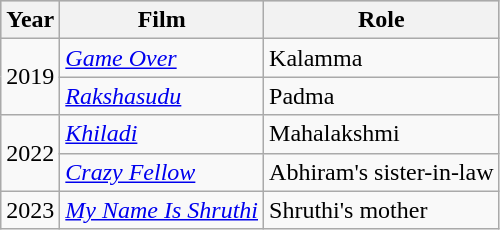<table class="wikitable sortable">
<tr style="background:#ccc; text-align:center;">
<th scope="col">Year</th>
<th scope="col">Film</th>
<th scope="col">Role</th>
</tr>
<tr>
<td rowspan="2">2019</td>
<td><em><a href='#'>Game Over</a></em></td>
<td>Kalamma</td>
</tr>
<tr>
<td><em><a href='#'>Rakshasudu</a></em></td>
<td>Padma</td>
</tr>
<tr>
<td rowspan="2">2022</td>
<td><em><a href='#'>Khiladi</a></em></td>
<td>Mahalakshmi</td>
</tr>
<tr>
<td><em><a href='#'>Crazy Fellow</a></em></td>
<td>Abhiram's sister-in-law</td>
</tr>
<tr>
<td>2023</td>
<td><em><a href='#'>My Name Is Shruthi</a></em></td>
<td>Shruthi's mother</td>
</tr>
</table>
